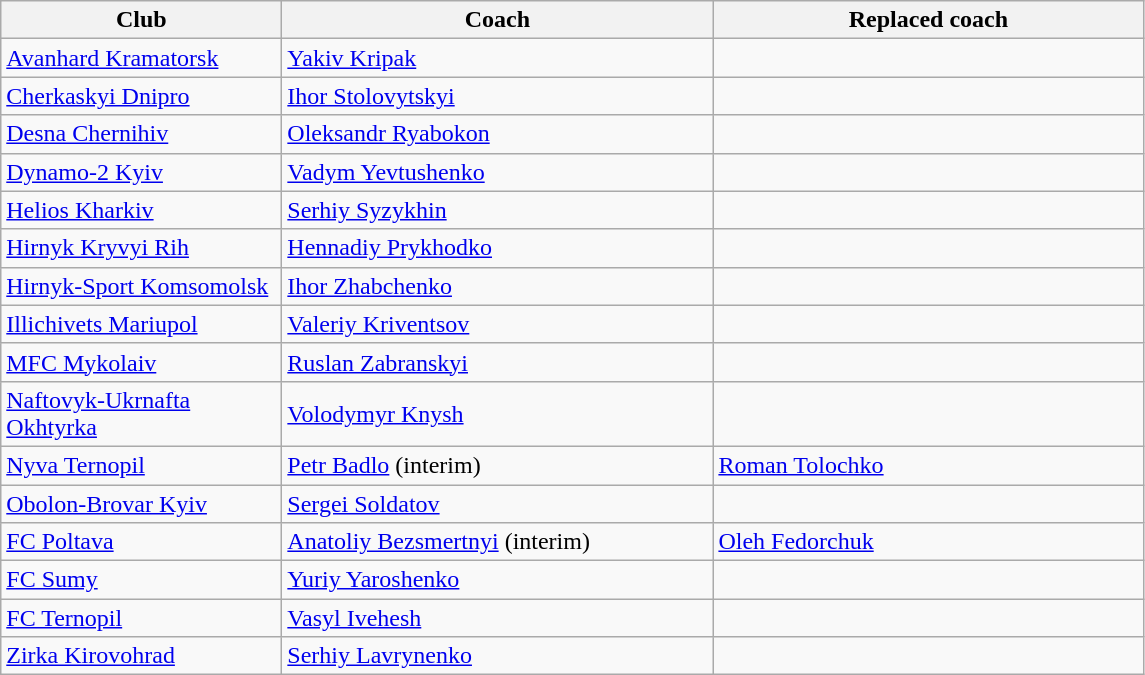<table class="wikitable">
<tr>
<th width="180">Club</th>
<th width="280">Coach</th>
<th width="280">Replaced coach</th>
</tr>
<tr>
<td><a href='#'>Avanhard Kramatorsk</a></td>
<td> <a href='#'>Yakiv Kripak</a></td>
<td></td>
</tr>
<tr>
<td><a href='#'>Cherkaskyi Dnipro</a></td>
<td> <a href='#'>Ihor Stolovytskyi</a></td>
<td></td>
</tr>
<tr>
<td><a href='#'>Desna Chernihiv</a></td>
<td> <a href='#'>Oleksandr Ryabokon</a></td>
<td></td>
</tr>
<tr>
<td><a href='#'>Dynamo-2 Kyiv</a></td>
<td> <a href='#'>Vadym Yevtushenko</a></td>
<td></td>
</tr>
<tr>
<td><a href='#'>Helios Kharkiv</a></td>
<td> <a href='#'>Serhiy Syzykhin</a></td>
<td></td>
</tr>
<tr>
<td><a href='#'>Hirnyk Kryvyi Rih</a></td>
<td> <a href='#'>Hennadiy Prykhodko</a></td>
<td></td>
</tr>
<tr>
<td><a href='#'>Hirnyk-Sport Komsomolsk</a></td>
<td> <a href='#'>Ihor Zhabchenko</a></td>
<td></td>
</tr>
<tr>
<td><a href='#'>Illichivets Mariupol</a></td>
<td> <a href='#'>Valeriy Kriventsov</a></td>
<td></td>
</tr>
<tr>
<td><a href='#'>MFC Mykolaiv</a></td>
<td> <a href='#'>Ruslan Zabranskyi</a></td>
<td></td>
</tr>
<tr>
<td><a href='#'>Naftovyk-Ukrnafta Okhtyrka</a></td>
<td> <a href='#'>Volodymyr Knysh</a></td>
<td></td>
</tr>
<tr>
<td><a href='#'>Nyva Ternopil</a></td>
<td> <a href='#'>Petr Badlo</a> (interim)</td>
<td> <a href='#'>Roman Tolochko</a></td>
</tr>
<tr>
<td><a href='#'>Obolon-Brovar Kyiv</a></td>
<td> <a href='#'>Sergei Soldatov</a></td>
<td></td>
</tr>
<tr>
<td><a href='#'>FC Poltava</a></td>
<td> <a href='#'>Anatoliy Bezsmertnyi</a> (interim)</td>
<td> <a href='#'>Oleh Fedorchuk</a></td>
</tr>
<tr>
<td><a href='#'>FC Sumy</a></td>
<td> <a href='#'>Yuriy Yaroshenko</a></td>
<td></td>
</tr>
<tr>
<td><a href='#'>FC Ternopil</a></td>
<td> <a href='#'>Vasyl Ivehesh</a></td>
<td></td>
</tr>
<tr>
<td><a href='#'>Zirka Kirovohrad</a></td>
<td> <a href='#'>Serhiy Lavrynenko</a></td>
<td></td>
</tr>
</table>
